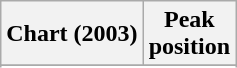<table class="wikitable sortable plainrowheaders" style="text-align:center">
<tr>
<th scope="col">Chart (2003)</th>
<th scope="col">Peak<br>position</th>
</tr>
<tr>
</tr>
<tr>
</tr>
</table>
